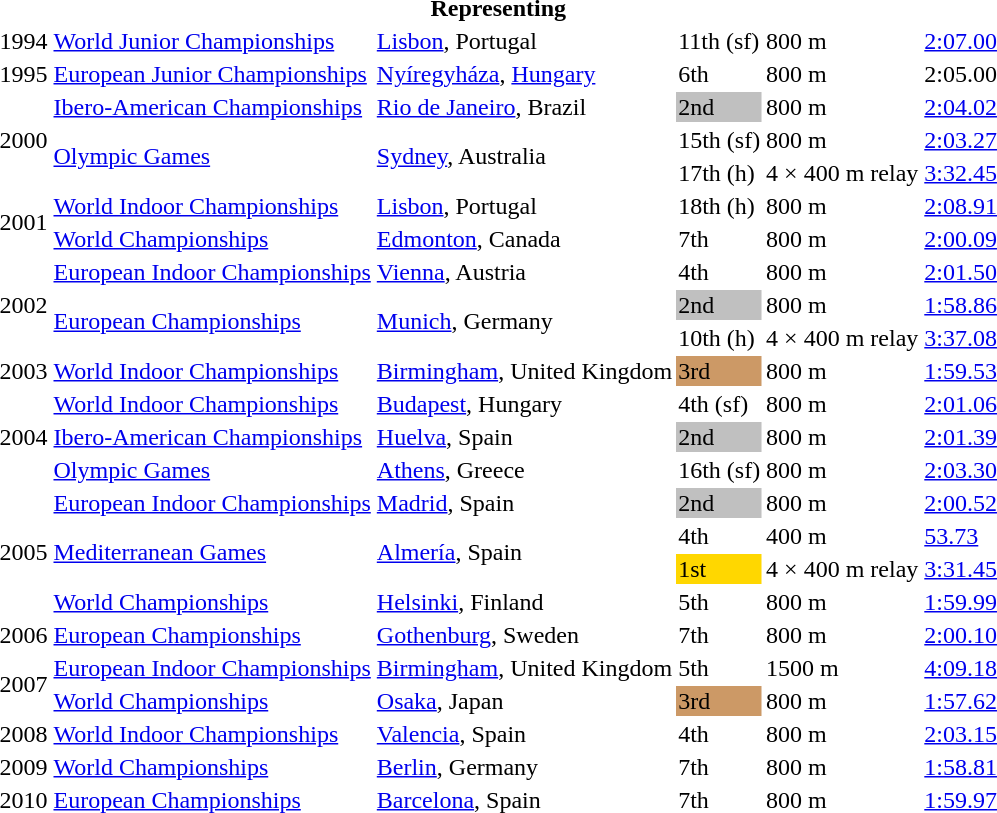<table>
<tr>
<th colspan="6">Representing </th>
</tr>
<tr>
<td>1994</td>
<td><a href='#'>World Junior Championships</a></td>
<td><a href='#'>Lisbon</a>, Portugal</td>
<td>11th (sf)</td>
<td>800 m</td>
<td><a href='#'>2:07.00</a></td>
</tr>
<tr>
<td>1995</td>
<td><a href='#'>European Junior Championships</a></td>
<td><a href='#'>Nyíregyháza</a>, <a href='#'>Hungary</a></td>
<td>6th</td>
<td>800 m</td>
<td>2:05.00</td>
</tr>
<tr>
<td rowspan=3>2000</td>
<td><a href='#'>Ibero-American Championships</a></td>
<td><a href='#'>Rio de Janeiro</a>, Brazil</td>
<td bgcolor=silver>2nd</td>
<td>800 m</td>
<td><a href='#'>2:04.02</a></td>
</tr>
<tr>
<td rowspan=2><a href='#'>Olympic Games</a></td>
<td rowspan=2><a href='#'>Sydney</a>, Australia</td>
<td>15th (sf)</td>
<td>800 m</td>
<td><a href='#'>2:03.27</a></td>
</tr>
<tr>
<td>17th (h)</td>
<td>4 × 400 m relay</td>
<td><a href='#'>3:32.45</a></td>
</tr>
<tr>
<td rowspan=2>2001</td>
<td><a href='#'>World Indoor Championships</a></td>
<td><a href='#'>Lisbon</a>, Portugal</td>
<td>18th (h)</td>
<td>800 m</td>
<td><a href='#'>2:08.91</a></td>
</tr>
<tr>
<td><a href='#'>World Championships</a></td>
<td><a href='#'>Edmonton</a>, Canada</td>
<td>7th</td>
<td>800 m</td>
<td><a href='#'>2:00.09</a></td>
</tr>
<tr>
<td rowspan=3>2002</td>
<td><a href='#'>European Indoor Championships</a></td>
<td><a href='#'>Vienna</a>, Austria</td>
<td>4th</td>
<td>800 m</td>
<td><a href='#'>2:01.50</a></td>
</tr>
<tr>
<td rowspan=2><a href='#'>European Championships</a></td>
<td rowspan=2><a href='#'>Munich</a>, Germany</td>
<td bgcolor=silver>2nd</td>
<td>800 m</td>
<td><a href='#'>1:58.86</a></td>
</tr>
<tr>
<td>10th (h)</td>
<td>4 × 400 m relay</td>
<td><a href='#'>3:37.08</a></td>
</tr>
<tr>
<td>2003</td>
<td><a href='#'>World Indoor Championships</a></td>
<td><a href='#'>Birmingham</a>, United Kingdom</td>
<td bgcolor=cc9966>3rd</td>
<td>800 m</td>
<td><a href='#'>1:59.53</a></td>
</tr>
<tr>
<td rowspan=3>2004</td>
<td><a href='#'>World Indoor Championships</a></td>
<td><a href='#'>Budapest</a>, Hungary</td>
<td>4th (sf)</td>
<td>800 m</td>
<td><a href='#'>2:01.06</a></td>
</tr>
<tr>
<td><a href='#'>Ibero-American Championships</a></td>
<td><a href='#'>Huelva</a>, Spain</td>
<td bgcolor=silver>2nd</td>
<td>800 m</td>
<td><a href='#'>2:01.39</a></td>
</tr>
<tr>
<td><a href='#'>Olympic Games</a></td>
<td><a href='#'>Athens</a>, Greece</td>
<td>16th (sf)</td>
<td>800 m</td>
<td><a href='#'>2:03.30</a></td>
</tr>
<tr>
<td rowspan=4>2005</td>
<td><a href='#'>European Indoor Championships</a></td>
<td><a href='#'>Madrid</a>, Spain</td>
<td bgcolor=silver>2nd</td>
<td>800 m</td>
<td><a href='#'>2:00.52</a></td>
</tr>
<tr>
<td rowspan=2><a href='#'>Mediterranean Games</a></td>
<td rowspan=2><a href='#'>Almería</a>, Spain</td>
<td>4th</td>
<td>400 m</td>
<td><a href='#'>53.73</a></td>
</tr>
<tr>
<td bgcolor=gold>1st</td>
<td>4 × 400 m relay</td>
<td><a href='#'>3:31.45</a></td>
</tr>
<tr>
<td><a href='#'>World Championships</a></td>
<td><a href='#'>Helsinki</a>, Finland</td>
<td>5th</td>
<td>800 m</td>
<td><a href='#'>1:59.99</a></td>
</tr>
<tr>
<td>2006</td>
<td><a href='#'>European Championships</a></td>
<td><a href='#'>Gothenburg</a>, Sweden</td>
<td>7th</td>
<td>800 m</td>
<td><a href='#'>2:00.10</a></td>
</tr>
<tr>
<td rowspan=2>2007</td>
<td><a href='#'>European Indoor Championships</a></td>
<td><a href='#'>Birmingham</a>, United Kingdom</td>
<td>5th</td>
<td>1500 m</td>
<td><a href='#'>4:09.18</a></td>
</tr>
<tr>
<td><a href='#'>World Championships</a></td>
<td><a href='#'>Osaka</a>, Japan</td>
<td bgcolor=cc9966>3rd</td>
<td>800 m</td>
<td><a href='#'>1:57.62</a></td>
</tr>
<tr>
<td>2008</td>
<td><a href='#'>World Indoor Championships</a></td>
<td><a href='#'>Valencia</a>, Spain</td>
<td>4th</td>
<td>800 m</td>
<td><a href='#'>2:03.15</a></td>
</tr>
<tr>
<td>2009</td>
<td><a href='#'>World Championships</a></td>
<td><a href='#'>Berlin</a>, Germany</td>
<td>7th</td>
<td>800 m</td>
<td><a href='#'>1:58.81</a></td>
</tr>
<tr>
<td>2010</td>
<td><a href='#'>European Championships</a></td>
<td><a href='#'>Barcelona</a>, Spain</td>
<td>7th</td>
<td>800 m</td>
<td><a href='#'>1:59.97</a></td>
</tr>
</table>
